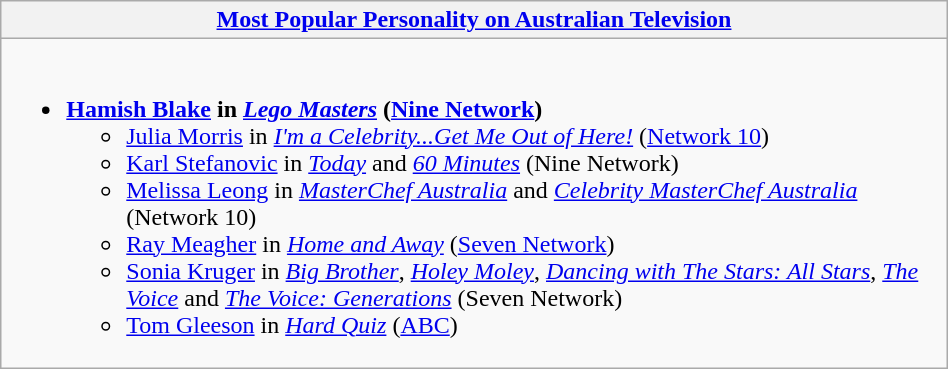<table class=wikitable width="50%">
<tr>
<th width="25%"><a href='#'>Most Popular Personality on Australian Television</a></th>
</tr>
<tr>
<td valign="top"><br><ul><li><strong><a href='#'>Hamish Blake</a> in <em><a href='#'>Lego Masters</a></em> (<a href='#'>Nine Network</a>)</strong><ul><li><a href='#'>Julia Morris</a> in <em><a href='#'>I'm a Celebrity...Get Me Out of Here!</a></em> (<a href='#'>Network 10</a>)</li><li><a href='#'>Karl Stefanovic</a> in <em><a href='#'>Today</a></em> and <em><a href='#'>60 Minutes</a></em> (Nine Network)</li><li><a href='#'>Melissa Leong</a> in <em><a href='#'>MasterChef Australia</a></em> and <em><a href='#'>Celebrity MasterChef Australia</a></em> (Network 10)</li><li><a href='#'>Ray Meagher</a> in <em><a href='#'>Home and Away</a></em> (<a href='#'>Seven Network</a>)</li><li><a href='#'>Sonia Kruger</a> in <em><a href='#'>Big Brother</a></em>, <em><a href='#'>Holey Moley</a></em>, <em><a href='#'>Dancing with The Stars: All Stars</a></em>, <em><a href='#'>The Voice</a></em> and <em><a href='#'>The Voice: Generations</a></em> (Seven Network)</li><li><a href='#'>Tom Gleeson</a> in <em><a href='#'>Hard Quiz</a></em> (<a href='#'>ABC</a>)</li></ul></li></ul></td>
</tr>
</table>
